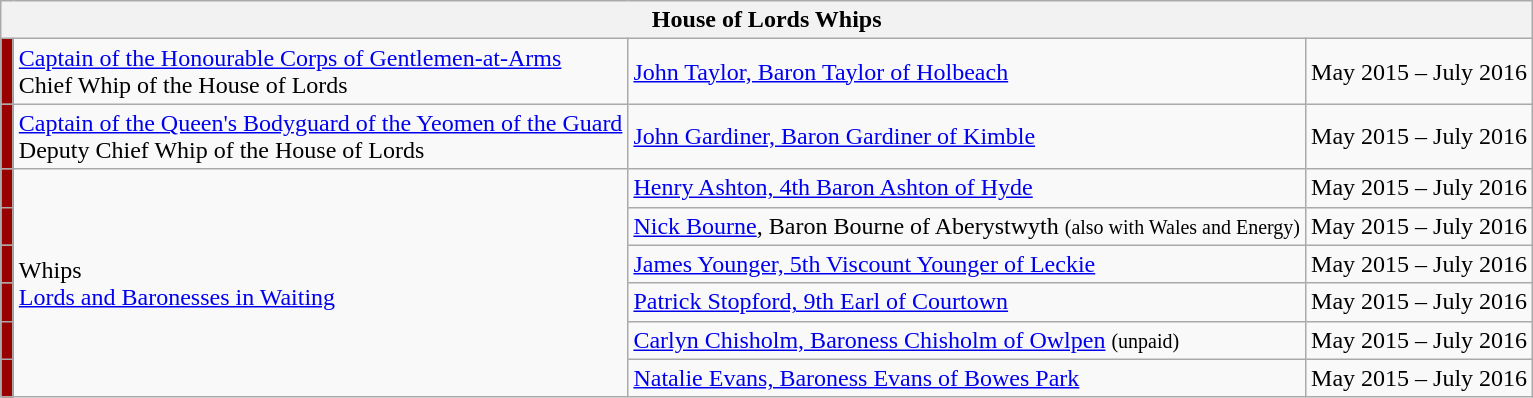<table class="wikitable">
<tr>
<th colspan=4>House of Lords Whips</th>
</tr>
<tr>
<td style="width:1px; background:#900;"></td>
<td><a href='#'>Captain of the Honourable Corps of Gentlemen-at-Arms</a><br>Chief Whip of the House of Lords</td>
<td nowrap><a href='#'>John Taylor, Baron Taylor of Holbeach</a></td>
<td>May 2015 – July 2016</td>
</tr>
<tr>
<td style="width:1px; background:#900;"></td>
<td><a href='#'>Captain of the Queen's Bodyguard of the Yeomen of the Guard</a><br>Deputy Chief Whip of the House of Lords</td>
<td><a href='#'>John Gardiner, Baron Gardiner of Kimble</a></td>
<td>May 2015 – July 2016</td>
</tr>
<tr>
<td style="width:1px; background:#900;"></td>
<td rowspan=6>Whips<br><a href='#'>Lords and Baronesses in Waiting</a></td>
<td><a href='#'>Henry Ashton, 4th Baron Ashton of Hyde</a></td>
<td>May 2015 – July 2016</td>
</tr>
<tr>
<td style="width:1px; background:#900;"></td>
<td><a href='#'>Nick Bourne</a>, Baron Bourne of Aberystwyth <small>(also with Wales and Energy)</small></td>
<td>May 2015 – July 2016</td>
</tr>
<tr>
<td style="width:1px; background:#900;"></td>
<td><a href='#'>James Younger, 5th Viscount Younger of Leckie</a></td>
<td>May 2015 – July 2016</td>
</tr>
<tr>
<td style="width:1px; background:#900;"></td>
<td><a href='#'>Patrick Stopford, 9th Earl of Courtown</a></td>
<td>May 2015 – July 2016</td>
</tr>
<tr>
<td style="width:1px; background:#900;"></td>
<td><a href='#'>Carlyn Chisholm, Baroness Chisholm of Owlpen</a> <small>(unpaid)</small></td>
<td>May 2015 – July 2016</td>
</tr>
<tr>
<td style="width:1px; background:#900;"></td>
<td><a href='#'>Natalie Evans, Baroness Evans of Bowes Park</a></td>
<td>May 2015 – July 2016</td>
</tr>
</table>
